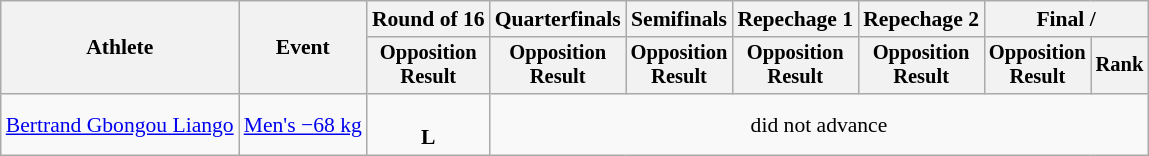<table class="wikitable" style="font-size:90%;">
<tr>
<th rowspan=2>Athlete</th>
<th rowspan=2>Event</th>
<th>Round of 16</th>
<th>Quarterfinals</th>
<th>Semifinals</th>
<th>Repechage 1</th>
<th>Repechage 2</th>
<th colspan=2>Final / </th>
</tr>
<tr style="font-size:95%">
<th>Opposition<br>Result</th>
<th>Opposition<br>Result</th>
<th>Opposition<br>Result</th>
<th>Opposition<br>Result</th>
<th>Opposition<br>Result</th>
<th>Opposition<br>Result</th>
<th>Rank</th>
</tr>
<tr align=center>
<td align=left><a href='#'>Bertrand Gbongou Liango</a></td>
<td align=left><a href='#'>Men's −68 kg</a></td>
<td><br><strong>L</strong> </td>
<td colspan=6>did not advance</td>
</tr>
</table>
